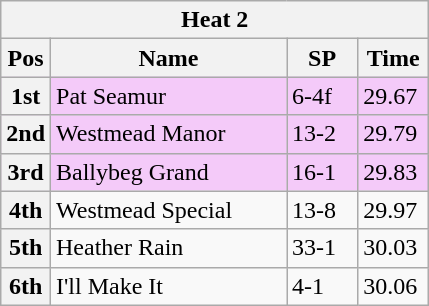<table class="wikitable">
<tr>
<th colspan="6">Heat 2</th>
</tr>
<tr>
<th width=20>Pos</th>
<th width=150>Name</th>
<th width=40>SP</th>
<th width=40>Time</th>
</tr>
<tr style="background: #f4caf9;">
<th>1st</th>
<td>Pat Seamur</td>
<td>6-4f</td>
<td>29.67</td>
</tr>
<tr style="background: #f4caf9;">
<th>2nd</th>
<td>Westmead Manor</td>
<td>13-2</td>
<td>29.79</td>
</tr>
<tr style="background: #f4caf9;">
<th>3rd</th>
<td>Ballybeg Grand</td>
<td>16-1</td>
<td>29.83</td>
</tr>
<tr>
<th>4th</th>
<td>Westmead Special</td>
<td>13-8</td>
<td>29.97</td>
</tr>
<tr>
<th>5th</th>
<td>Heather Rain</td>
<td>33-1</td>
<td>30.03</td>
</tr>
<tr>
<th>6th</th>
<td>I'll Make It</td>
<td>4-1</td>
<td>30.06</td>
</tr>
</table>
